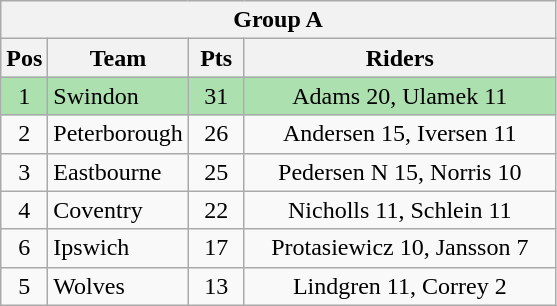<table class="wikitable">
<tr>
<th colspan="4">Group A</th>
</tr>
<tr>
<th width=20>Pos</th>
<th width=80>Team</th>
<th width=30>Pts</th>
<th width=200>Riders</th>
</tr>
<tr align=center style="background:#ACE1AF;">
<td>1</td>
<td align=left>Swindon</td>
<td>31</td>
<td>Adams 20, Ulamek 11</td>
</tr>
<tr align=center>
<td>2</td>
<td align=left>Peterborough</td>
<td>26</td>
<td>Andersen 15, Iversen 11</td>
</tr>
<tr align=center>
<td>3</td>
<td align=left>Eastbourne</td>
<td>25</td>
<td>Pedersen N 15, Norris 10</td>
</tr>
<tr align=center>
<td>4</td>
<td align=left>Coventry</td>
<td>22</td>
<td>Nicholls 11, Schlein 11</td>
</tr>
<tr align=center>
<td>6</td>
<td align=left>Ipswich</td>
<td>17</td>
<td>Protasiewicz 10, Jansson 7</td>
</tr>
<tr align=center>
<td>5</td>
<td align=left>Wolves</td>
<td>13</td>
<td>Lindgren 11, Correy 2</td>
</tr>
</table>
